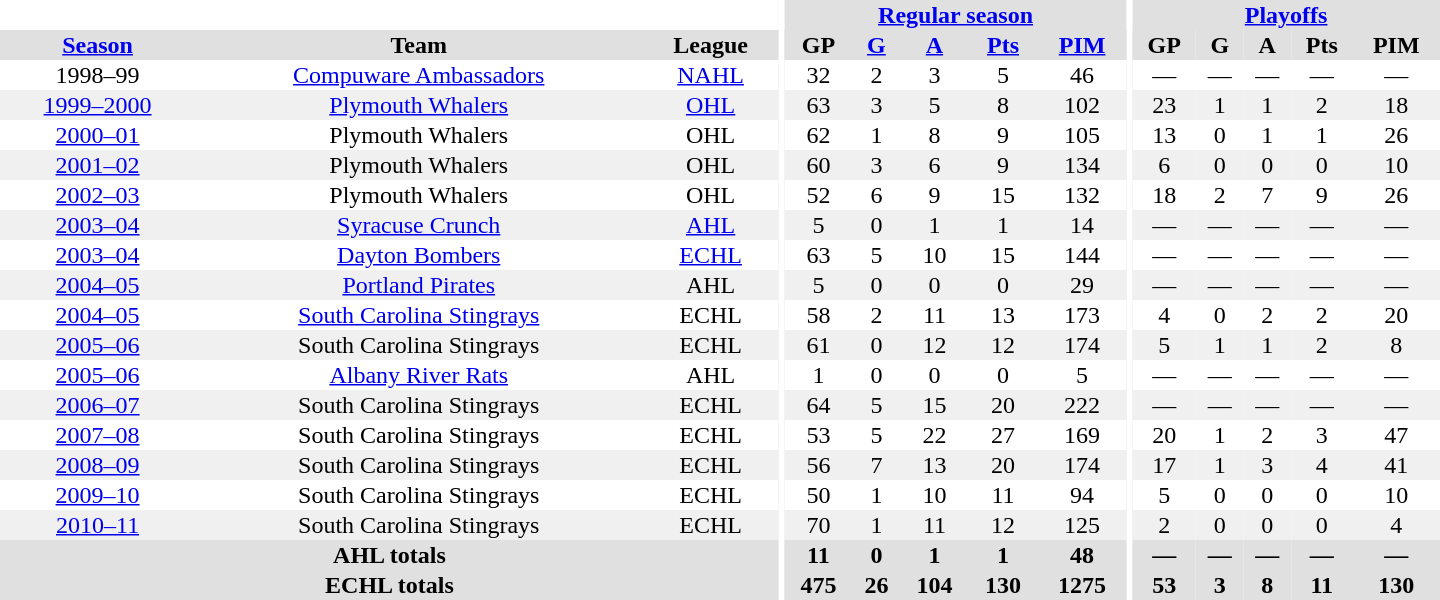<table border="0" cellpadding="1" cellspacing="0" style="text-align:center; width:60em">
<tr bgcolor="#e0e0e0">
<th colspan="3" bgcolor="#ffffff"></th>
<th rowspan="99" bgcolor="#ffffff"></th>
<th colspan="5"><a href='#'>Regular season</a></th>
<th rowspan="99" bgcolor="#ffffff"></th>
<th colspan="5"><a href='#'>Playoffs</a></th>
</tr>
<tr bgcolor="#e0e0e0">
<th><a href='#'>Season</a></th>
<th>Team</th>
<th>League</th>
<th>GP</th>
<th><a href='#'>G</a></th>
<th><a href='#'>A</a></th>
<th><a href='#'>Pts</a></th>
<th><a href='#'>PIM</a></th>
<th>GP</th>
<th>G</th>
<th>A</th>
<th>Pts</th>
<th>PIM</th>
</tr>
<tr>
<td>1998–99</td>
<td><a href='#'>Compuware Ambassadors</a></td>
<td><a href='#'>NAHL</a></td>
<td>32</td>
<td>2</td>
<td>3</td>
<td>5</td>
<td>46</td>
<td>—</td>
<td>—</td>
<td>—</td>
<td>—</td>
<td>—</td>
</tr>
<tr bgcolor="#f0f0f0">
<td><a href='#'>1999–2000</a></td>
<td><a href='#'>Plymouth Whalers</a></td>
<td><a href='#'>OHL</a></td>
<td>63</td>
<td>3</td>
<td>5</td>
<td>8</td>
<td>102</td>
<td>23</td>
<td>1</td>
<td>1</td>
<td>2</td>
<td>18</td>
</tr>
<tr>
<td><a href='#'>2000–01</a></td>
<td>Plymouth Whalers</td>
<td>OHL</td>
<td>62</td>
<td>1</td>
<td>8</td>
<td>9</td>
<td>105</td>
<td>13</td>
<td>0</td>
<td>1</td>
<td>1</td>
<td>26</td>
</tr>
<tr bgcolor="#f0f0f0">
<td><a href='#'>2001–02</a></td>
<td>Plymouth Whalers</td>
<td>OHL</td>
<td>60</td>
<td>3</td>
<td>6</td>
<td>9</td>
<td>134</td>
<td>6</td>
<td>0</td>
<td>0</td>
<td>0</td>
<td>10</td>
</tr>
<tr>
<td><a href='#'>2002–03</a></td>
<td>Plymouth Whalers</td>
<td>OHL</td>
<td>52</td>
<td>6</td>
<td>9</td>
<td>15</td>
<td>132</td>
<td>18</td>
<td>2</td>
<td>7</td>
<td>9</td>
<td>26</td>
</tr>
<tr bgcolor="#f0f0f0">
<td><a href='#'>2003–04</a></td>
<td><a href='#'>Syracuse Crunch</a></td>
<td><a href='#'>AHL</a></td>
<td>5</td>
<td>0</td>
<td>1</td>
<td>1</td>
<td>14</td>
<td>—</td>
<td>—</td>
<td>—</td>
<td>—</td>
<td>—</td>
</tr>
<tr>
<td><a href='#'>2003–04</a></td>
<td><a href='#'>Dayton Bombers</a></td>
<td><a href='#'>ECHL</a></td>
<td>63</td>
<td>5</td>
<td>10</td>
<td>15</td>
<td>144</td>
<td>—</td>
<td>—</td>
<td>—</td>
<td>—</td>
<td>—</td>
</tr>
<tr bgcolor="#f0f0f0">
<td><a href='#'>2004–05</a></td>
<td><a href='#'>Portland Pirates</a></td>
<td>AHL</td>
<td>5</td>
<td>0</td>
<td>0</td>
<td>0</td>
<td>29</td>
<td>—</td>
<td>—</td>
<td>—</td>
<td>—</td>
<td>—</td>
</tr>
<tr>
<td><a href='#'>2004–05</a></td>
<td><a href='#'>South Carolina Stingrays</a></td>
<td>ECHL</td>
<td>58</td>
<td>2</td>
<td>11</td>
<td>13</td>
<td>173</td>
<td>4</td>
<td>0</td>
<td>2</td>
<td>2</td>
<td>20</td>
</tr>
<tr bgcolor="#f0f0f0">
<td><a href='#'>2005–06</a></td>
<td>South Carolina Stingrays</td>
<td>ECHL</td>
<td>61</td>
<td>0</td>
<td>12</td>
<td>12</td>
<td>174</td>
<td>5</td>
<td>1</td>
<td>1</td>
<td>2</td>
<td>8</td>
</tr>
<tr>
<td><a href='#'>2005–06</a></td>
<td><a href='#'>Albany River Rats</a></td>
<td>AHL</td>
<td>1</td>
<td>0</td>
<td>0</td>
<td>0</td>
<td>5</td>
<td>—</td>
<td>—</td>
<td>—</td>
<td>—</td>
<td>—</td>
</tr>
<tr bgcolor="#f0f0f0">
<td><a href='#'>2006–07</a></td>
<td>South Carolina Stingrays</td>
<td>ECHL</td>
<td>64</td>
<td>5</td>
<td>15</td>
<td>20</td>
<td>222</td>
<td>—</td>
<td>—</td>
<td>—</td>
<td>—</td>
<td>—</td>
</tr>
<tr>
<td><a href='#'>2007–08</a></td>
<td>South Carolina Stingrays</td>
<td>ECHL</td>
<td>53</td>
<td>5</td>
<td>22</td>
<td>27</td>
<td>169</td>
<td>20</td>
<td>1</td>
<td>2</td>
<td>3</td>
<td>47</td>
</tr>
<tr bgcolor="#f0f0f0">
<td><a href='#'>2008–09</a></td>
<td>South Carolina Stingrays</td>
<td>ECHL</td>
<td>56</td>
<td>7</td>
<td>13</td>
<td>20</td>
<td>174</td>
<td>17</td>
<td>1</td>
<td>3</td>
<td>4</td>
<td>41</td>
</tr>
<tr>
<td><a href='#'>2009–10</a></td>
<td>South Carolina Stingrays</td>
<td>ECHL</td>
<td>50</td>
<td>1</td>
<td>10</td>
<td>11</td>
<td>94</td>
<td>5</td>
<td>0</td>
<td>0</td>
<td>0</td>
<td>10</td>
</tr>
<tr bgcolor="#f0f0f0">
<td><a href='#'>2010–11</a></td>
<td>South Carolina Stingrays</td>
<td>ECHL</td>
<td>70</td>
<td>1</td>
<td>11</td>
<td>12</td>
<td>125</td>
<td>2</td>
<td>0</td>
<td>0</td>
<td>0</td>
<td>4</td>
</tr>
<tr bgcolor="#e0e0e0">
<th colspan="3">AHL totals</th>
<th>11</th>
<th>0</th>
<th>1</th>
<th>1</th>
<th>48</th>
<th>—</th>
<th>—</th>
<th>—</th>
<th>—</th>
<th>—</th>
</tr>
<tr bgcolor="#e0e0e0">
<th colspan="3">ECHL totals</th>
<th>475</th>
<th>26</th>
<th>104</th>
<th>130</th>
<th>1275</th>
<th>53</th>
<th>3</th>
<th>8</th>
<th>11</th>
<th>130</th>
</tr>
</table>
